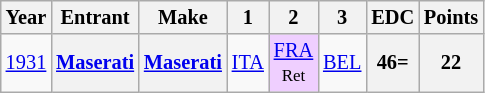<table class="wikitable" style="text-align:center; font-size:85%">
<tr>
<th>Year</th>
<th>Entrant</th>
<th>Make</th>
<th>1</th>
<th>2</th>
<th>3</th>
<th>EDC</th>
<th>Points</th>
</tr>
<tr>
<td><a href='#'>1931</a></td>
<th><a href='#'>Maserati</a></th>
<th><a href='#'>Maserati</a></th>
<td><a href='#'>ITA</a><br><small></small></td>
<td style="background:#efcfff;"><a href='#'>FRA</a><br><small>Ret</small></td>
<td><a href='#'>BEL</a><br><small></small></td>
<th>46=</th>
<th>22</th>
</tr>
</table>
